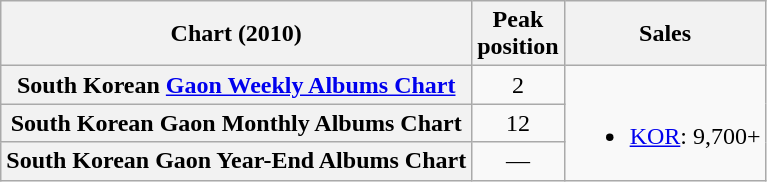<table class="wikitable sortable plainrowheaders">
<tr>
<th scope="col">Chart (2010)</th>
<th scope="col">Peak<br>position</th>
<th scope="col">Sales</th>
</tr>
<tr>
<th scope="row">South Korean <a href='#'>Gaon Weekly Albums Chart</a></th>
<td style="text-align:center;">2</td>
<td rowspan="3"><br><ul><li><a href='#'>KOR</a>: 9,700+</li></ul></td>
</tr>
<tr>
<th scope="row">South Korean Gaon Monthly Albums Chart</th>
<td style="text-align:center;">12</td>
</tr>
<tr>
<th scope="row">South Korean Gaon Year-End Albums Chart</th>
<td style="text-align:center;">—</td>
</tr>
</table>
